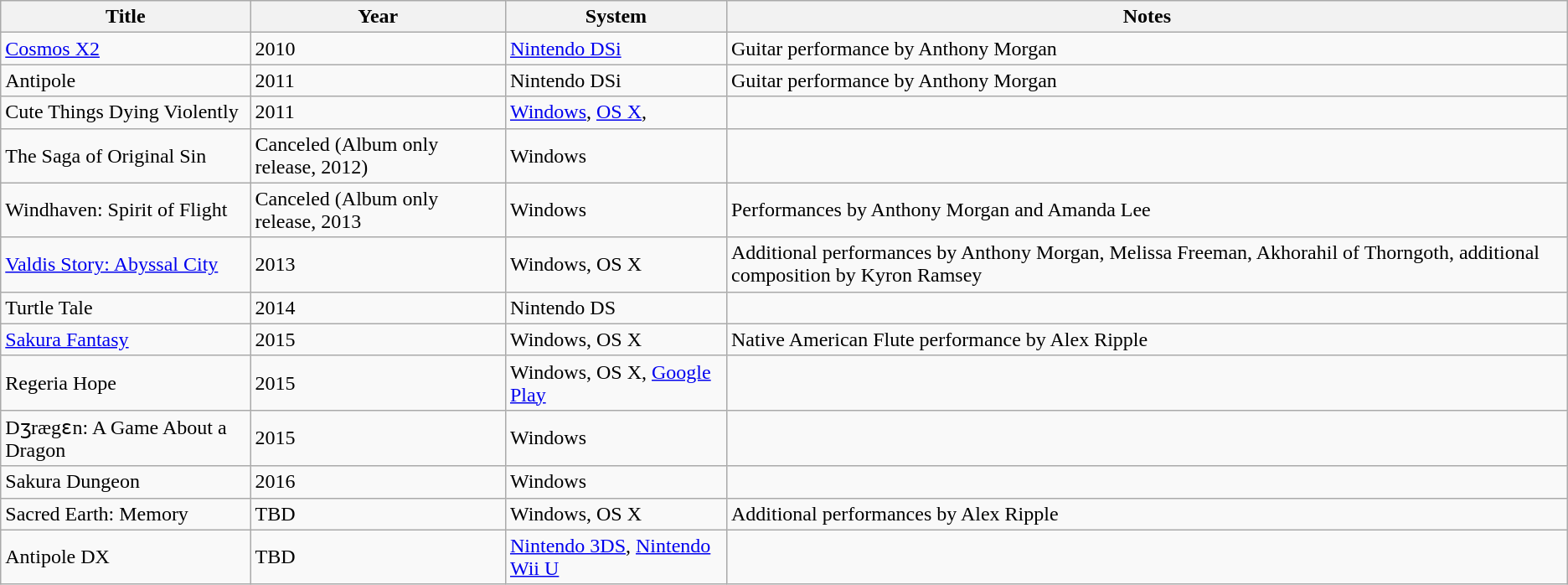<table class="wikitable sortable">
<tr>
<th>Title</th>
<th>Year</th>
<th>System</th>
<th>Notes</th>
</tr>
<tr>
<td><a href='#'>Cosmos X2</a></td>
<td>2010</td>
<td><a href='#'>Nintendo DSi</a></td>
<td>Guitar performance by Anthony Morgan</td>
</tr>
<tr>
<td>Antipole</td>
<td>2011</td>
<td>Nintendo DSi</td>
<td>Guitar performance by Anthony Morgan</td>
</tr>
<tr>
<td>Cute Things Dying Violently</td>
<td>2011</td>
<td><a href='#'>Windows</a>, <a href='#'>OS X</a>,</td>
<td></td>
</tr>
<tr>
<td>The Saga of Original Sin</td>
<td>Canceled (Album only release, 2012)</td>
<td>Windows</td>
<td></td>
</tr>
<tr>
<td>Windhaven: Spirit of Flight</td>
<td>Canceled (Album only release, 2013</td>
<td>Windows</td>
<td>Performances by Anthony Morgan and Amanda Lee</td>
</tr>
<tr>
<td><a href='#'>Valdis Story: Abyssal City</a></td>
<td>2013</td>
<td>Windows, OS X</td>
<td>Additional performances by Anthony Morgan, Melissa Freeman, Akhorahil of Thorngoth, additional composition by Kyron Ramsey</td>
</tr>
<tr>
<td>Turtle Tale</td>
<td>2014</td>
<td>Nintendo DS</td>
<td></td>
</tr>
<tr>
<td><a href='#'>Sakura Fantasy</a></td>
<td>2015</td>
<td>Windows, OS X</td>
<td>Native American Flute performance by Alex Ripple</td>
</tr>
<tr>
<td>Regeria Hope</td>
<td>2015</td>
<td>Windows, OS X, <a href='#'>Google Play</a></td>
<td></td>
</tr>
<tr>
<td>Dʒrægɛn: A Game About a Dragon</td>
<td>2015</td>
<td>Windows</td>
<td></td>
</tr>
<tr>
<td>Sakura Dungeon</td>
<td>2016</td>
<td>Windows</td>
<td></td>
</tr>
<tr>
<td>Sacred Earth: Memory</td>
<td>TBD</td>
<td>Windows, OS X</td>
<td>Additional performances by Alex Ripple</td>
</tr>
<tr>
<td>Antipole DX</td>
<td>TBD</td>
<td><a href='#'>Nintendo 3DS</a>, <a href='#'>Nintendo Wii U</a></td>
<td></td>
</tr>
</table>
